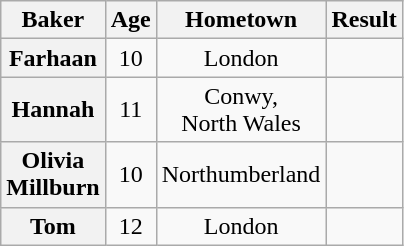<table class="wikitable sortable" style="display:inline-table; text-align:center">
<tr>
<th scope="col">Baker</th>
<th scope="col">Age</th>
<th scope="col">Hometown</th>
<th scope="col">Result</th>
</tr>
<tr>
<th scope="row">Farhaan</th>
<td>10</td>
<td>London</td>
<td></td>
</tr>
<tr>
<th scope="row">Hannah</th>
<td>11</td>
<td>Conwy,<br>North Wales</td>
<td></td>
</tr>
<tr>
<th scope="row">Olivia<br>Millburn</th>
<td>10</td>
<td>Northumberland</td>
<td></td>
</tr>
<tr>
<th scope="row">Tom</th>
<td>12</td>
<td>London</td>
<td></td>
</tr>
</table>
